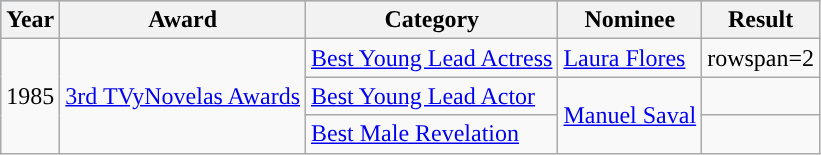<table class="wikitable">
<tr style="background:#b0c4de;">
<th>Year</th>
<th>Award</th>
<th>Category</th>
<th>Nominee</th>
<th>Result</th>
</tr>
<tr>
<td rowspan=3>1985</td>
<td rowspan=3><a href='#'>3rd TVyNovelas Awards</a></td>
<td><a href='#'>Best Young Lead Actress</a></td>
<td><a href='#'>Laura Flores</a></td>
<td>rowspan=2 </td>
</tr>
<tr>
<td><a href='#'>Best Young Lead Actor</a></td>
<td rowspan=2><a href='#'>Manuel Saval</a></td>
</tr>
<tr>
<td><a href='#'>Best Male Revelation</a></td>
<td></td>
</tr>
</table>
